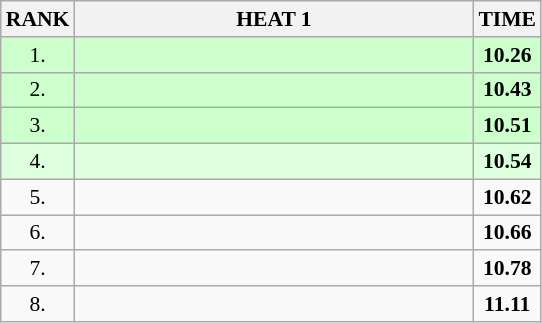<table class="wikitable" style="border-collapse: collapse; font-size: 90%;">
<tr>
<th>RANK</th>
<th align="left" style="width: 18em">HEAT 1</th>
<th>TIME</th>
</tr>
<tr style="background:#ccffcc;">
<td align="center">1.</td>
<td></td>
<td align="center"><strong>10.26</strong></td>
</tr>
<tr style="background:#ccffcc;">
<td align="center">2.</td>
<td></td>
<td align="center"><strong>10.43</strong></td>
</tr>
<tr style="background:#ccffcc;">
<td align="center">3.</td>
<td></td>
<td align="center"><strong>10.51</strong></td>
</tr>
<tr style="background:#ddffdd;">
<td align="center">4.</td>
<td></td>
<td align="center"><strong>10.54</strong></td>
</tr>
<tr>
<td align="center">5.</td>
<td></td>
<td align="center"><strong>10.62</strong></td>
</tr>
<tr>
<td align="center">6.</td>
<td></td>
<td align="center"><strong>10.66</strong></td>
</tr>
<tr>
<td align="center">7.</td>
<td></td>
<td align="center"><strong>10.78</strong></td>
</tr>
<tr>
<td align="center">8.</td>
<td></td>
<td align="center"><strong>11.11</strong></td>
</tr>
</table>
